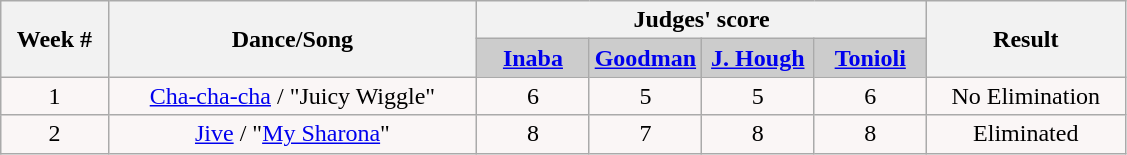<table class="wikitable">
<tr style="text-align: center;">
<th rowspan="2">Week #</th>
<th rowspan="2">Dance/Song</th>
<th colspan="4">Judges' score</th>
<th rowspan="2">Result</th>
</tr>
<tr style="text-align: center; background: #ccc;">
<td style="width:10%; "><strong><a href='#'>Inaba</a></strong></td>
<td style="width:10%; "><strong><a href='#'>Goodman</a></strong></td>
<td style="width:10%; "><strong><a href='#'>J. Hough</a></strong></td>
<td style="width:10%; "><strong><a href='#'>Tonioli</a></strong></td>
</tr>
<tr style="text-align:center; background: #faf6f6;">
<td>1</td>
<td><a href='#'>Cha-cha-cha</a> / "Juicy Wiggle"</td>
<td>6</td>
<td>5</td>
<td>5</td>
<td>6</td>
<td>No Elimination</td>
</tr>
<tr style="text-align:center; background: #faf6f6;">
<td>2</td>
<td><a href='#'>Jive</a> / "<a href='#'>My Sharona</a>"</td>
<td>8</td>
<td>7</td>
<td>8</td>
<td>8</td>
<td>Eliminated</td>
</tr>
</table>
